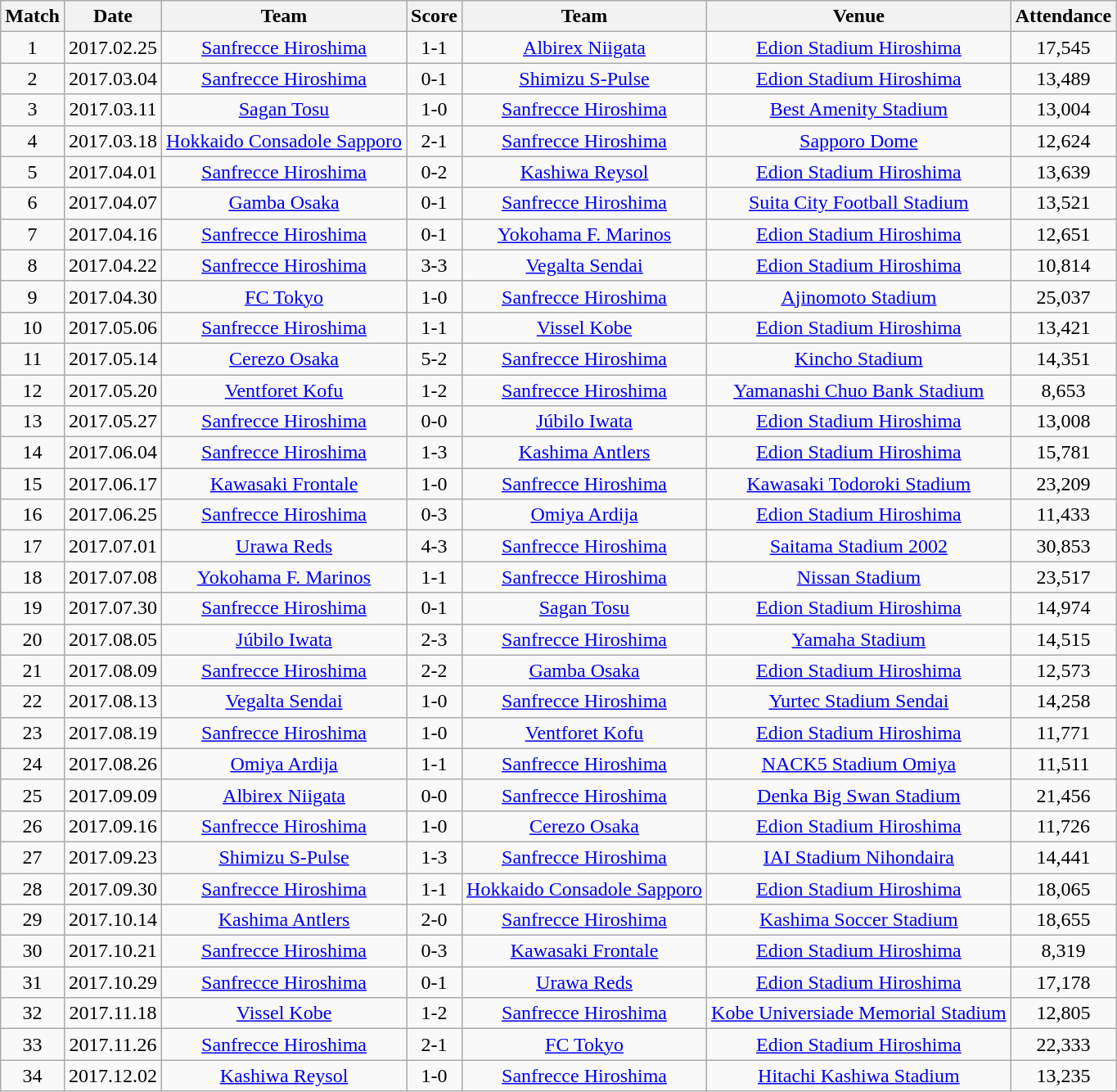<table class="wikitable" style="text-align:center;">
<tr>
<th>Match</th>
<th>Date</th>
<th>Team</th>
<th>Score</th>
<th>Team</th>
<th>Venue</th>
<th>Attendance</th>
</tr>
<tr>
<td>1</td>
<td>2017.02.25</td>
<td><a href='#'>Sanfrecce Hiroshima</a></td>
<td>1-1</td>
<td><a href='#'>Albirex Niigata</a></td>
<td><a href='#'>Edion Stadium Hiroshima</a></td>
<td>17,545</td>
</tr>
<tr>
<td>2</td>
<td>2017.03.04</td>
<td><a href='#'>Sanfrecce Hiroshima</a></td>
<td>0-1</td>
<td><a href='#'>Shimizu S-Pulse</a></td>
<td><a href='#'>Edion Stadium Hiroshima</a></td>
<td>13,489</td>
</tr>
<tr>
<td>3</td>
<td>2017.03.11</td>
<td><a href='#'>Sagan Tosu</a></td>
<td>1-0</td>
<td><a href='#'>Sanfrecce Hiroshima</a></td>
<td><a href='#'>Best Amenity Stadium</a></td>
<td>13,004</td>
</tr>
<tr>
<td>4</td>
<td>2017.03.18</td>
<td><a href='#'>Hokkaido Consadole Sapporo</a></td>
<td>2-1</td>
<td><a href='#'>Sanfrecce Hiroshima</a></td>
<td><a href='#'>Sapporo Dome</a></td>
<td>12,624</td>
</tr>
<tr>
<td>5</td>
<td>2017.04.01</td>
<td><a href='#'>Sanfrecce Hiroshima</a></td>
<td>0-2</td>
<td><a href='#'>Kashiwa Reysol</a></td>
<td><a href='#'>Edion Stadium Hiroshima</a></td>
<td>13,639</td>
</tr>
<tr>
<td>6</td>
<td>2017.04.07</td>
<td><a href='#'>Gamba Osaka</a></td>
<td>0-1</td>
<td><a href='#'>Sanfrecce Hiroshima</a></td>
<td><a href='#'>Suita City Football Stadium</a></td>
<td>13,521</td>
</tr>
<tr>
<td>7</td>
<td>2017.04.16</td>
<td><a href='#'>Sanfrecce Hiroshima</a></td>
<td>0-1</td>
<td><a href='#'>Yokohama F. Marinos</a></td>
<td><a href='#'>Edion Stadium Hiroshima</a></td>
<td>12,651</td>
</tr>
<tr>
<td>8</td>
<td>2017.04.22</td>
<td><a href='#'>Sanfrecce Hiroshima</a></td>
<td>3-3</td>
<td><a href='#'>Vegalta Sendai</a></td>
<td><a href='#'>Edion Stadium Hiroshima</a></td>
<td>10,814</td>
</tr>
<tr>
<td>9</td>
<td>2017.04.30</td>
<td><a href='#'>FC Tokyo</a></td>
<td>1-0</td>
<td><a href='#'>Sanfrecce Hiroshima</a></td>
<td><a href='#'>Ajinomoto Stadium</a></td>
<td>25,037</td>
</tr>
<tr>
<td>10</td>
<td>2017.05.06</td>
<td><a href='#'>Sanfrecce Hiroshima</a></td>
<td>1-1</td>
<td><a href='#'>Vissel Kobe</a></td>
<td><a href='#'>Edion Stadium Hiroshima</a></td>
<td>13,421</td>
</tr>
<tr>
<td>11</td>
<td>2017.05.14</td>
<td><a href='#'>Cerezo Osaka</a></td>
<td>5-2</td>
<td><a href='#'>Sanfrecce Hiroshima</a></td>
<td><a href='#'>Kincho Stadium</a></td>
<td>14,351</td>
</tr>
<tr>
<td>12</td>
<td>2017.05.20</td>
<td><a href='#'>Ventforet Kofu</a></td>
<td>1-2</td>
<td><a href='#'>Sanfrecce Hiroshima</a></td>
<td><a href='#'>Yamanashi Chuo Bank Stadium</a></td>
<td>8,653</td>
</tr>
<tr>
<td>13</td>
<td>2017.05.27</td>
<td><a href='#'>Sanfrecce Hiroshima</a></td>
<td>0-0</td>
<td><a href='#'>Júbilo Iwata</a></td>
<td><a href='#'>Edion Stadium Hiroshima</a></td>
<td>13,008</td>
</tr>
<tr>
<td>14</td>
<td>2017.06.04</td>
<td><a href='#'>Sanfrecce Hiroshima</a></td>
<td>1-3</td>
<td><a href='#'>Kashima Antlers</a></td>
<td><a href='#'>Edion Stadium Hiroshima</a></td>
<td>15,781</td>
</tr>
<tr>
<td>15</td>
<td>2017.06.17</td>
<td><a href='#'>Kawasaki Frontale</a></td>
<td>1-0</td>
<td><a href='#'>Sanfrecce Hiroshima</a></td>
<td><a href='#'>Kawasaki Todoroki Stadium</a></td>
<td>23,209</td>
</tr>
<tr>
<td>16</td>
<td>2017.06.25</td>
<td><a href='#'>Sanfrecce Hiroshima</a></td>
<td>0-3</td>
<td><a href='#'>Omiya Ardija</a></td>
<td><a href='#'>Edion Stadium Hiroshima</a></td>
<td>11,433</td>
</tr>
<tr>
<td>17</td>
<td>2017.07.01</td>
<td><a href='#'>Urawa Reds</a></td>
<td>4-3</td>
<td><a href='#'>Sanfrecce Hiroshima</a></td>
<td><a href='#'>Saitama Stadium 2002</a></td>
<td>30,853</td>
</tr>
<tr>
<td>18</td>
<td>2017.07.08</td>
<td><a href='#'>Yokohama F. Marinos</a></td>
<td>1-1</td>
<td><a href='#'>Sanfrecce Hiroshima</a></td>
<td><a href='#'>Nissan Stadium</a></td>
<td>23,517</td>
</tr>
<tr>
<td>19</td>
<td>2017.07.30</td>
<td><a href='#'>Sanfrecce Hiroshima</a></td>
<td>0-1</td>
<td><a href='#'>Sagan Tosu</a></td>
<td><a href='#'>Edion Stadium Hiroshima</a></td>
<td>14,974</td>
</tr>
<tr>
<td>20</td>
<td>2017.08.05</td>
<td><a href='#'>Júbilo Iwata</a></td>
<td>2-3</td>
<td><a href='#'>Sanfrecce Hiroshima</a></td>
<td><a href='#'>Yamaha Stadium</a></td>
<td>14,515</td>
</tr>
<tr>
<td>21</td>
<td>2017.08.09</td>
<td><a href='#'>Sanfrecce Hiroshima</a></td>
<td>2-2</td>
<td><a href='#'>Gamba Osaka</a></td>
<td><a href='#'>Edion Stadium Hiroshima</a></td>
<td>12,573</td>
</tr>
<tr>
<td>22</td>
<td>2017.08.13</td>
<td><a href='#'>Vegalta Sendai</a></td>
<td>1-0</td>
<td><a href='#'>Sanfrecce Hiroshima</a></td>
<td><a href='#'>Yurtec Stadium Sendai</a></td>
<td>14,258</td>
</tr>
<tr>
<td>23</td>
<td>2017.08.19</td>
<td><a href='#'>Sanfrecce Hiroshima</a></td>
<td>1-0</td>
<td><a href='#'>Ventforet Kofu</a></td>
<td><a href='#'>Edion Stadium Hiroshima</a></td>
<td>11,771</td>
</tr>
<tr>
<td>24</td>
<td>2017.08.26</td>
<td><a href='#'>Omiya Ardija</a></td>
<td>1-1</td>
<td><a href='#'>Sanfrecce Hiroshima</a></td>
<td><a href='#'>NACK5 Stadium Omiya</a></td>
<td>11,511</td>
</tr>
<tr>
<td>25</td>
<td>2017.09.09</td>
<td><a href='#'>Albirex Niigata</a></td>
<td>0-0</td>
<td><a href='#'>Sanfrecce Hiroshima</a></td>
<td><a href='#'>Denka Big Swan Stadium</a></td>
<td>21,456</td>
</tr>
<tr>
<td>26</td>
<td>2017.09.16</td>
<td><a href='#'>Sanfrecce Hiroshima</a></td>
<td>1-0</td>
<td><a href='#'>Cerezo Osaka</a></td>
<td><a href='#'>Edion Stadium Hiroshima</a></td>
<td>11,726</td>
</tr>
<tr>
<td>27</td>
<td>2017.09.23</td>
<td><a href='#'>Shimizu S-Pulse</a></td>
<td>1-3</td>
<td><a href='#'>Sanfrecce Hiroshima</a></td>
<td><a href='#'>IAI Stadium Nihondaira</a></td>
<td>14,441</td>
</tr>
<tr>
<td>28</td>
<td>2017.09.30</td>
<td><a href='#'>Sanfrecce Hiroshima</a></td>
<td>1-1</td>
<td><a href='#'>Hokkaido Consadole Sapporo</a></td>
<td><a href='#'>Edion Stadium Hiroshima</a></td>
<td>18,065</td>
</tr>
<tr>
<td>29</td>
<td>2017.10.14</td>
<td><a href='#'>Kashima Antlers</a></td>
<td>2-0</td>
<td><a href='#'>Sanfrecce Hiroshima</a></td>
<td><a href='#'>Kashima Soccer Stadium</a></td>
<td>18,655</td>
</tr>
<tr>
<td>30</td>
<td>2017.10.21</td>
<td><a href='#'>Sanfrecce Hiroshima</a></td>
<td>0-3</td>
<td><a href='#'>Kawasaki Frontale</a></td>
<td><a href='#'>Edion Stadium Hiroshima</a></td>
<td>8,319</td>
</tr>
<tr>
<td>31</td>
<td>2017.10.29</td>
<td><a href='#'>Sanfrecce Hiroshima</a></td>
<td>0-1</td>
<td><a href='#'>Urawa Reds</a></td>
<td><a href='#'>Edion Stadium Hiroshima</a></td>
<td>17,178</td>
</tr>
<tr>
<td>32</td>
<td>2017.11.18</td>
<td><a href='#'>Vissel Kobe</a></td>
<td>1-2</td>
<td><a href='#'>Sanfrecce Hiroshima</a></td>
<td><a href='#'>Kobe Universiade Memorial Stadium</a></td>
<td>12,805</td>
</tr>
<tr>
<td>33</td>
<td>2017.11.26</td>
<td><a href='#'>Sanfrecce Hiroshima</a></td>
<td>2-1</td>
<td><a href='#'>FC Tokyo</a></td>
<td><a href='#'>Edion Stadium Hiroshima</a></td>
<td>22,333</td>
</tr>
<tr>
<td>34</td>
<td>2017.12.02</td>
<td><a href='#'>Kashiwa Reysol</a></td>
<td>1-0</td>
<td><a href='#'>Sanfrecce Hiroshima</a></td>
<td><a href='#'>Hitachi Kashiwa Stadium</a></td>
<td>13,235</td>
</tr>
</table>
